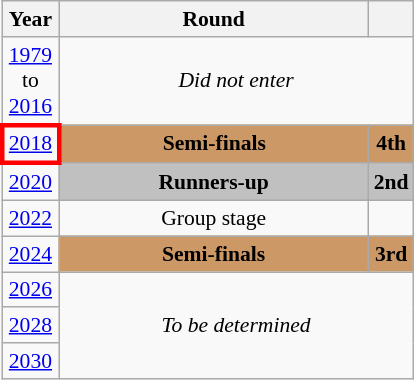<table class="wikitable" style="text-align: center; font-size:90%">
<tr>
<th>Year</th>
<th style="width:200px">Round</th>
<th></th>
</tr>
<tr>
<td><a href='#'>1979</a><br>to<br><a href='#'>2016</a></td>
<td colspan="2"><em>Did not enter</em></td>
</tr>
<tr>
<td style="border: 3px solid red"><a href='#'>2018</a></td>
<td bgcolor="cc9966"><strong>Semi-finals</strong></td>
<td bgcolor="cc9966"><strong>4th</strong></td>
</tr>
<tr>
<td><a href='#'>2020</a></td>
<td bgcolor=Silver><strong>Runners-up</strong></td>
<td bgcolor=Silver><strong>2nd</strong></td>
</tr>
<tr>
<td><a href='#'>2022</a></td>
<td>Group stage</td>
<td></td>
</tr>
<tr>
<td><a href='#'>2024</a></td>
<td bgcolor="cc9966"><strong>Semi-finals</strong></td>
<td bgcolor="cc9966"><strong>3rd</strong></td>
</tr>
<tr>
<td><a href='#'>2026</a></td>
<td colspan="2" rowspan="3"><em>To be determined</em></td>
</tr>
<tr>
<td><a href='#'>2028</a></td>
</tr>
<tr>
<td><a href='#'>2030</a></td>
</tr>
</table>
